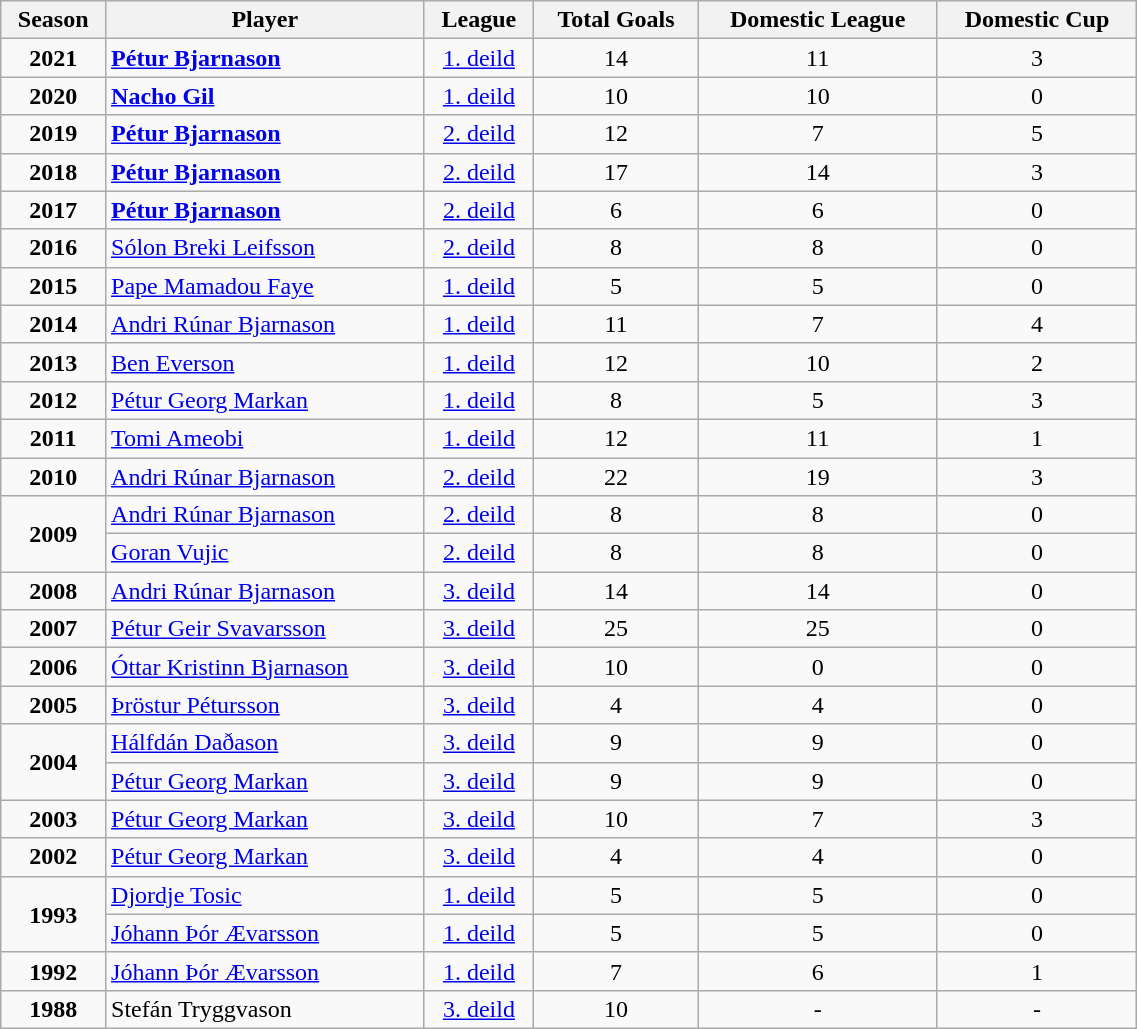<table class="wikitable sortable" style="width:60%; align:center; text-align:center">
<tr>
<th>Season</th>
<th class="unsortable">Player</th>
<th>League</th>
<th>Total Goals</th>
<th>Domestic League</th>
<th>Domestic Cup</th>
</tr>
<tr>
<td><strong>2021</strong></td>
<td align="left"> <strong><a href='#'>Pétur Bjarnason</a></strong></td>
<td><a href='#'>1. deild</a></td>
<td>14</td>
<td>11</td>
<td>3</td>
</tr>
<tr>
<td><strong>2020</strong></td>
<td align="left"> <strong><a href='#'>Nacho Gil</a></strong></td>
<td><a href='#'>1. deild</a></td>
<td>10</td>
<td>10</td>
<td>0</td>
</tr>
<tr>
<td><strong>2019</strong></td>
<td align="left"> <strong><a href='#'>Pétur Bjarnason</a></strong></td>
<td><a href='#'>2. deild</a></td>
<td>12</td>
<td>7</td>
<td>5</td>
</tr>
<tr>
<td><strong>2018</strong></td>
<td align="left"> <strong><a href='#'>Pétur Bjarnason</a></strong></td>
<td><a href='#'>2. deild</a></td>
<td>17</td>
<td>14</td>
<td>3</td>
</tr>
<tr>
<td><strong>2017</strong></td>
<td align="left"> <strong><a href='#'>Pétur Bjarnason</a></strong></td>
<td><a href='#'>2. deild</a></td>
<td>6</td>
<td>6</td>
<td>0</td>
</tr>
<tr>
<td><strong>2016</strong></td>
<td align="left"> <a href='#'>Sólon Breki Leifsson</a></td>
<td><a href='#'>2. deild</a></td>
<td>8</td>
<td>8</td>
<td>0</td>
</tr>
<tr>
<td><strong>2015</strong></td>
<td align="left"> <a href='#'>Pape Mamadou Faye</a></td>
<td><a href='#'>1. deild</a></td>
<td>5</td>
<td>5</td>
<td>0</td>
</tr>
<tr>
<td><strong>2014</strong></td>
<td align="left"> <a href='#'>Andri Rúnar Bjarnason</a></td>
<td><a href='#'>1. deild</a></td>
<td>11</td>
<td>7</td>
<td>4</td>
</tr>
<tr>
<td><strong>2013</strong></td>
<td align="left"> <a href='#'>Ben Everson</a></td>
<td><a href='#'>1. deild</a></td>
<td>12</td>
<td>10</td>
<td>2</td>
</tr>
<tr>
<td><strong>2012</strong></td>
<td align="left"> <a href='#'>Pétur Georg Markan</a></td>
<td><a href='#'>1. deild</a></td>
<td>8</td>
<td>5</td>
<td>3</td>
</tr>
<tr>
<td><strong>2011</strong></td>
<td align="left"> <a href='#'>Tomi Ameobi</a></td>
<td><a href='#'>1. deild</a></td>
<td>12</td>
<td>11</td>
<td>1</td>
</tr>
<tr>
<td><strong>2010</strong></td>
<td align="left"> <a href='#'>Andri Rúnar Bjarnason</a></td>
<td><a href='#'>2. deild</a></td>
<td>22</td>
<td>19</td>
<td>3</td>
</tr>
<tr>
<td rowspan=2><strong>2009</strong></td>
<td align="left"> <a href='#'>Andri Rúnar Bjarnason</a></td>
<td><a href='#'>2. deild</a></td>
<td>8</td>
<td>8</td>
<td>0</td>
</tr>
<tr>
<td align="left"> <a href='#'>Goran Vujic</a></td>
<td><a href='#'>2. deild</a></td>
<td>8</td>
<td>8</td>
<td>0</td>
</tr>
<tr>
<td><strong>2008</strong></td>
<td align="left"> <a href='#'>Andri Rúnar Bjarnason</a></td>
<td><a href='#'>3. deild</a></td>
<td>14</td>
<td>14</td>
<td>0</td>
</tr>
<tr>
<td><strong>2007</strong></td>
<td align="left"> <a href='#'>Pétur Geir Svavarsson</a></td>
<td><a href='#'>3. deild</a></td>
<td>25</td>
<td>25</td>
<td>0</td>
</tr>
<tr>
<td><strong>2006</strong></td>
<td align="left"> <a href='#'>Óttar Kristinn Bjarnason</a></td>
<td><a href='#'>3. deild</a></td>
<td>10</td>
<td>0</td>
<td>0</td>
</tr>
<tr>
<td><strong>2005</strong></td>
<td align="left"> <a href='#'>Þröstur Pétursson</a></td>
<td><a href='#'>3. deild</a></td>
<td>4</td>
<td>4</td>
<td>0</td>
</tr>
<tr>
<td rowspan=2><strong>2004</strong></td>
<td align="left"> <a href='#'>Hálfdán Daðason</a></td>
<td><a href='#'>3. deild</a></td>
<td>9</td>
<td>9</td>
<td>0</td>
</tr>
<tr>
<td align="left"> <a href='#'>Pétur Georg Markan</a></td>
<td><a href='#'>3. deild</a></td>
<td>9</td>
<td>9</td>
<td>0</td>
</tr>
<tr>
<td><strong>2003</strong></td>
<td align="left"> <a href='#'>Pétur Georg Markan</a></td>
<td><a href='#'>3. deild</a></td>
<td>10</td>
<td>7</td>
<td>3</td>
</tr>
<tr>
<td><strong>2002</strong></td>
<td align="left"> <a href='#'>Pétur Georg Markan</a></td>
<td><a href='#'>3. deild</a></td>
<td>4</td>
<td>4</td>
<td>0</td>
</tr>
<tr>
<td rowspan=2><strong>1993</strong></td>
<td align="left"> <a href='#'>Djordje Tosic</a></td>
<td><a href='#'>1. deild</a></td>
<td>5</td>
<td>5</td>
<td>0</td>
</tr>
<tr>
<td align="left"> <a href='#'>Jóhann Þór Ævarsson</a></td>
<td><a href='#'>1. deild</a></td>
<td>5</td>
<td>5</td>
<td>0</td>
</tr>
<tr>
<td><strong>1992</strong></td>
<td align="left"> <a href='#'>Jóhann Þór Ævarsson</a></td>
<td><a href='#'>1. deild</a></td>
<td>7</td>
<td>6</td>
<td>1</td>
</tr>
<tr>
<td><strong>1988</strong></td>
<td align="left"> Stefán Tryggvason</td>
<td><a href='#'>3. deild</a></td>
<td>10</td>
<td>-</td>
<td>-</td>
</tr>
</table>
